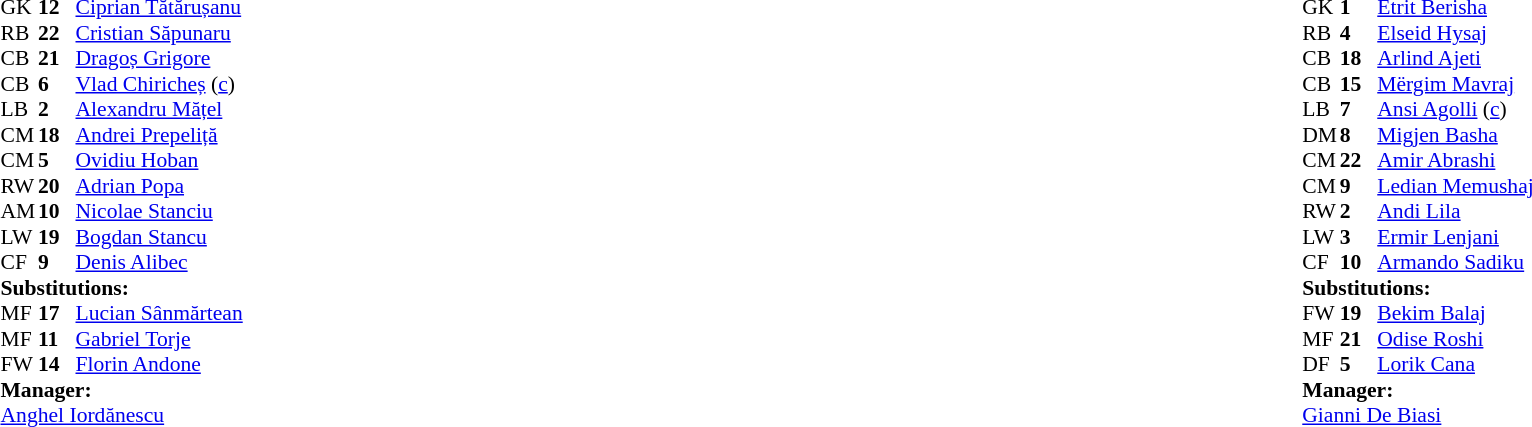<table style="width:100%;">
<tr>
<td style="vertical-align:top; width:40%;"><br><table style="font-size:90%" cellspacing="0" cellpadding="0">
<tr>
<th width="25"></th>
<th width="25"></th>
</tr>
<tr>
<td>GK</td>
<td><strong>12</strong></td>
<td><a href='#'>Ciprian Tătărușanu</a></td>
</tr>
<tr>
<td>RB</td>
<td><strong>22</strong></td>
<td><a href='#'>Cristian Săpunaru</a></td>
<td></td>
</tr>
<tr>
<td>CB</td>
<td><strong>21</strong></td>
<td><a href='#'>Dragoș Grigore</a></td>
</tr>
<tr>
<td>CB</td>
<td><strong>6</strong></td>
<td><a href='#'>Vlad Chiricheș</a> (<a href='#'>c</a>)</td>
</tr>
<tr>
<td>LB</td>
<td><strong>2</strong></td>
<td><a href='#'>Alexandru Mățel</a></td>
<td></td>
</tr>
<tr>
<td>CM</td>
<td><strong>18</strong></td>
<td><a href='#'>Andrei Prepeliță</a></td>
<td></td>
<td></td>
</tr>
<tr>
<td>CM</td>
<td><strong>5</strong></td>
<td><a href='#'>Ovidiu Hoban</a></td>
</tr>
<tr>
<td>RW</td>
<td><strong>20</strong></td>
<td><a href='#'>Adrian Popa</a></td>
<td></td>
<td></td>
</tr>
<tr>
<td>AM</td>
<td><strong>10</strong></td>
<td><a href='#'>Nicolae Stanciu</a></td>
</tr>
<tr>
<td>LW</td>
<td><strong>19</strong></td>
<td><a href='#'>Bogdan Stancu</a></td>
</tr>
<tr>
<td>CF</td>
<td><strong>9</strong></td>
<td><a href='#'>Denis Alibec</a></td>
<td></td>
<td></td>
</tr>
<tr>
<td colspan=3><strong>Substitutions:</strong></td>
</tr>
<tr>
<td>MF</td>
<td><strong>17</strong></td>
<td><a href='#'>Lucian Sânmărtean</a></td>
<td></td>
<td></td>
</tr>
<tr>
<td>MF</td>
<td><strong>11</strong></td>
<td><a href='#'>Gabriel Torje</a></td>
<td></td>
<td></td>
</tr>
<tr>
<td>FW</td>
<td><strong>14</strong></td>
<td><a href='#'>Florin Andone</a></td>
<td></td>
<td></td>
</tr>
<tr>
<td colspan=3><strong>Manager:</strong></td>
</tr>
<tr>
<td colspan=3><a href='#'>Anghel Iordănescu</a></td>
</tr>
</table>
</td>
<td valign="top"></td>
<td style="vertical-align:top; width:50%;"><br><table style="font-size:90%; margin:auto;" cellspacing="0" cellpadding="0">
<tr>
<th width=25></th>
<th width=25></th>
</tr>
<tr>
<td>GK</td>
<td><strong>1</strong></td>
<td><a href='#'>Etrit Berisha</a></td>
</tr>
<tr>
<td>RB</td>
<td><strong>4</strong></td>
<td><a href='#'>Elseid Hysaj</a></td>
<td></td>
</tr>
<tr>
<td>CB</td>
<td><strong>18</strong></td>
<td><a href='#'>Arlind Ajeti</a></td>
</tr>
<tr>
<td>CB</td>
<td><strong>15</strong></td>
<td><a href='#'>Mërgim Mavraj</a></td>
</tr>
<tr>
<td>LB</td>
<td><strong>7</strong></td>
<td><a href='#'>Ansi Agolli</a> (<a href='#'>c</a>)</td>
</tr>
<tr>
<td>DM</td>
<td><strong>8</strong></td>
<td><a href='#'>Migjen Basha</a></td>
<td></td>
<td></td>
</tr>
<tr>
<td>CM</td>
<td><strong>22</strong></td>
<td><a href='#'>Amir Abrashi</a></td>
</tr>
<tr>
<td>CM</td>
<td><strong>9</strong></td>
<td><a href='#'>Ledian Memushaj</a></td>
<td></td>
</tr>
<tr>
<td>RW</td>
<td><strong>2</strong></td>
<td><a href='#'>Andi Lila</a></td>
</tr>
<tr>
<td>LW</td>
<td><strong>3</strong></td>
<td><a href='#'>Ermir Lenjani</a></td>
<td></td>
<td></td>
</tr>
<tr>
<td>CF</td>
<td><strong>10</strong></td>
<td><a href='#'>Armando Sadiku</a></td>
<td></td>
<td></td>
</tr>
<tr>
<td colspan=3><strong>Substitutions:</strong></td>
</tr>
<tr>
<td>FW</td>
<td><strong>19</strong></td>
<td><a href='#'>Bekim Balaj</a></td>
<td></td>
<td></td>
</tr>
<tr>
<td>MF</td>
<td><strong>21</strong></td>
<td><a href='#'>Odise Roshi</a></td>
<td></td>
<td></td>
</tr>
<tr>
<td>DF</td>
<td><strong>5</strong></td>
<td><a href='#'>Lorik Cana</a></td>
<td></td>
<td></td>
</tr>
<tr>
<td colspan=3><strong>Manager:</strong></td>
</tr>
<tr>
<td colspan=3> <a href='#'>Gianni De Biasi</a></td>
</tr>
</table>
</td>
</tr>
</table>
